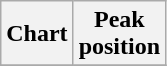<table class="wikitable sortable plainrowheaders" style="text-align:center;" border="1">
<tr>
<th scope="col">Chart</th>
<th scope="col">Peak<br>position</th>
</tr>
<tr>
</tr>
</table>
